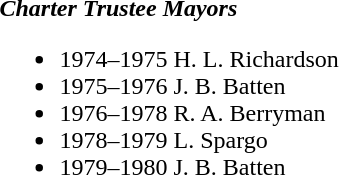<table>
<tr>
<td valign="top"><br><strong><em>Charter Trustee Mayors</em></strong><ul><li>1974–1975 H. L. Richardson</li><li>1975–1976 J. B. Batten</li><li>1976–1978 R. A. Berryman</li><li>1978–1979 L. Spargo</li><li>1979–1980 J. B. Batten</li></ul></td>
</tr>
</table>
